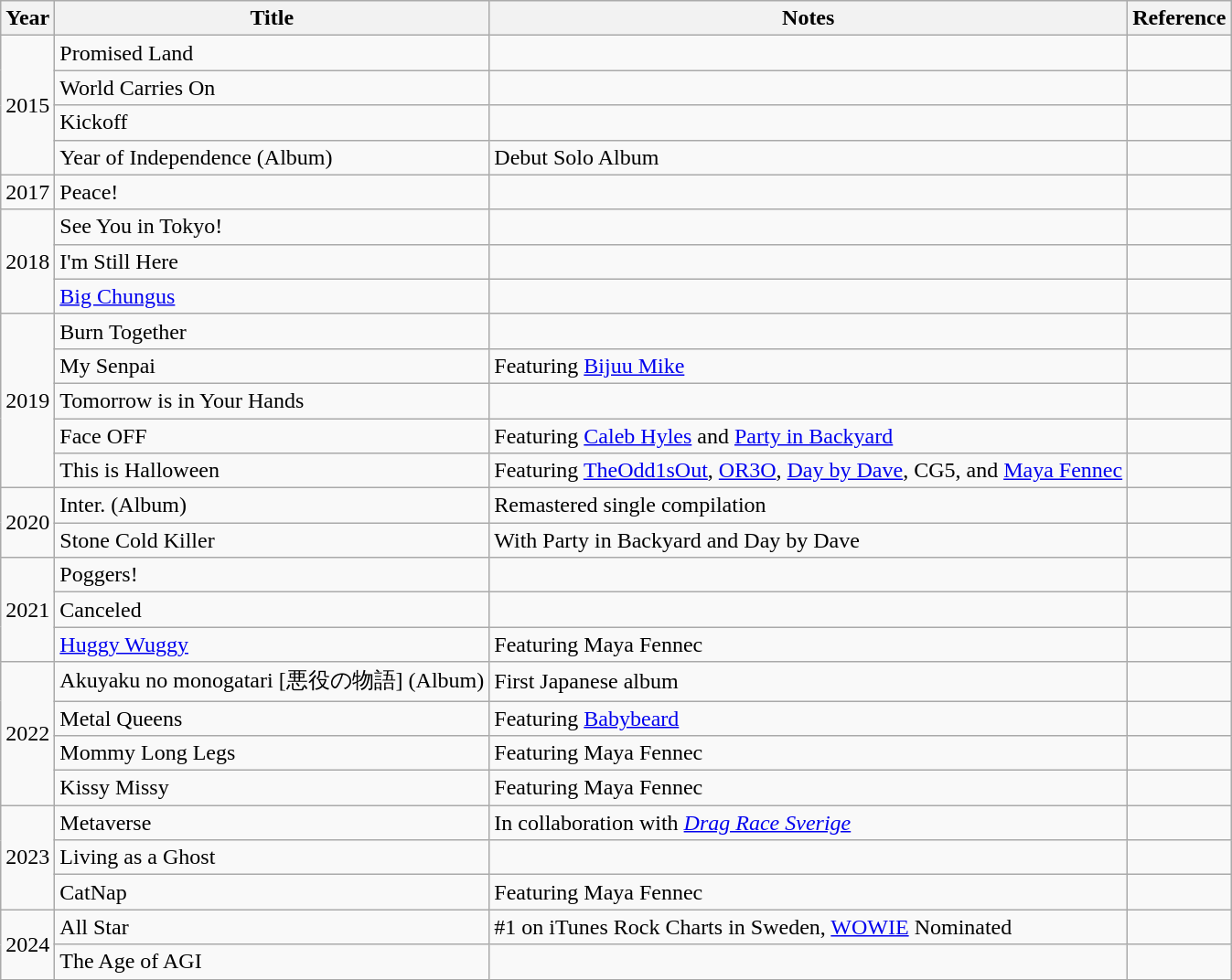<table class="wikitable sortable">
<tr>
<th>Year</th>
<th>Title</th>
<th>Notes</th>
<th>Reference</th>
</tr>
<tr>
<td rowspan="4">2015</td>
<td>Promised Land</td>
<td></td>
<td></td>
</tr>
<tr>
<td>World Carries On</td>
<td></td>
<td></td>
</tr>
<tr>
<td>Kickoff</td>
<td></td>
<td></td>
</tr>
<tr>
<td>Year of Independence (Album)</td>
<td>Debut Solo Album</td>
<td></td>
</tr>
<tr>
<td>2017</td>
<td>Peace!</td>
<td></td>
<td></td>
</tr>
<tr>
<td rowspan="3">2018</td>
<td>See You in Tokyo!</td>
<td></td>
<td></td>
</tr>
<tr>
<td>I'm Still Here</td>
<td></td>
<td></td>
</tr>
<tr>
<td><a href='#'>Big Chungus</a></td>
<td></td>
<td></td>
</tr>
<tr>
<td rowspan="5">2019</td>
<td>Burn Together</td>
<td></td>
<td></td>
</tr>
<tr>
<td>My Senpai</td>
<td>Featuring <a href='#'>Bijuu Mike</a></td>
<td></td>
</tr>
<tr>
<td>Tomorrow is in Your Hands</td>
<td></td>
<td></td>
</tr>
<tr>
<td>Face OFF</td>
<td>Featuring <a href='#'>Caleb Hyles</a> and <a href='#'>Party in Backyard</a></td>
<td></td>
</tr>
<tr>
<td>This is Halloween</td>
<td>Featuring <a href='#'>TheOdd1sOut</a>, <a href='#'>OR3O</a>, <a href='#'>Day by Dave</a>, CG5, and <a href='#'>Maya Fennec</a></td>
<td></td>
</tr>
<tr>
<td rowspan="2">2020</td>
<td>Inter. (Album)</td>
<td>Remastered single compilation</td>
<td></td>
</tr>
<tr>
<td>Stone Cold Killer</td>
<td>With Party in Backyard and Day by Dave</td>
<td></td>
</tr>
<tr>
<td rowspan="3">2021</td>
<td>Poggers!</td>
<td></td>
<td></td>
</tr>
<tr>
<td>Canceled</td>
<td></td>
<td></td>
</tr>
<tr>
<td><a href='#'>Huggy Wuggy</a></td>
<td>Featuring Maya Fennec</td>
<td></td>
</tr>
<tr>
<td rowspan="4">2022</td>
<td>Akuyaku no monogatari [悪役の物語] (Album)</td>
<td>First Japanese album</td>
<td></td>
</tr>
<tr>
<td>Metal Queens</td>
<td>Featuring <a href='#'>Babybeard</a></td>
<td></td>
</tr>
<tr>
<td>Mommy Long Legs</td>
<td>Featuring Maya Fennec</td>
<td></td>
</tr>
<tr>
<td>Kissy Missy</td>
<td>Featuring Maya Fennec</td>
<td></td>
</tr>
<tr>
<td rowspan="3">2023</td>
<td>Metaverse</td>
<td>In collaboration with <em><a href='#'>Drag Race Sverige</a></em></td>
<td></td>
</tr>
<tr>
<td>Living as a Ghost</td>
<td></td>
<td></td>
</tr>
<tr>
<td>CatNap</td>
<td>Featuring Maya Fennec</td>
<td></td>
</tr>
<tr>
<td rowspan="2">2024</td>
<td>All Star</td>
<td>#1 on iTunes Rock Charts in Sweden, <a href='#'>WOWIE</a> Nominated</td>
<td></td>
</tr>
<tr>
<td>The Age of AGI</td>
<td></td>
<td></td>
</tr>
</table>
